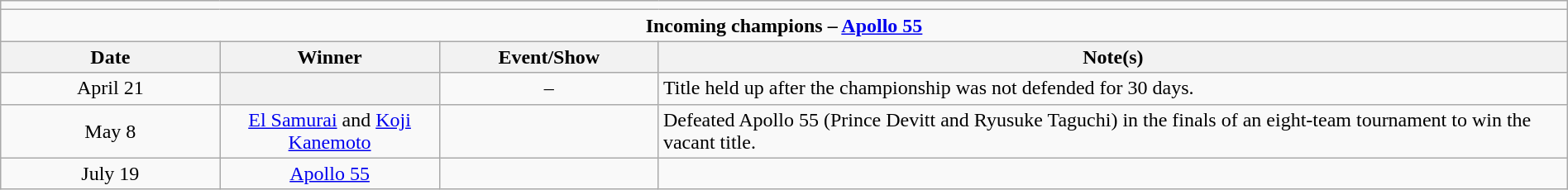<table class="wikitable" style="text-align:center; width:100%;">
<tr>
<td colspan="5"></td>
</tr>
<tr>
<td colspan="5"><strong>Incoming champions – <a href='#'>Apollo 55</a> </strong></td>
</tr>
<tr>
<th width=14%>Date</th>
<th width=14%>Winner</th>
<th width=14%>Event/Show</th>
<th width=58%>Note(s)</th>
</tr>
<tr>
<td>April 21</td>
<th></th>
<td>–</td>
<td align=left>Title held up after the championship was not defended for 30 days.</td>
</tr>
<tr>
<td>May 8</td>
<td><a href='#'>El Samurai</a> and <a href='#'>Koji Kanemoto</a></td>
<td></td>
<td align=left>Defeated Apollo 55 (Prince Devitt and Ryusuke Taguchi) in the finals of an eight-team tournament to win the vacant title.</td>
</tr>
<tr>
<td>July 19</td>
<td><a href='#'>Apollo 55</a><br></td>
<td></td>
<td align=left></td>
</tr>
</table>
